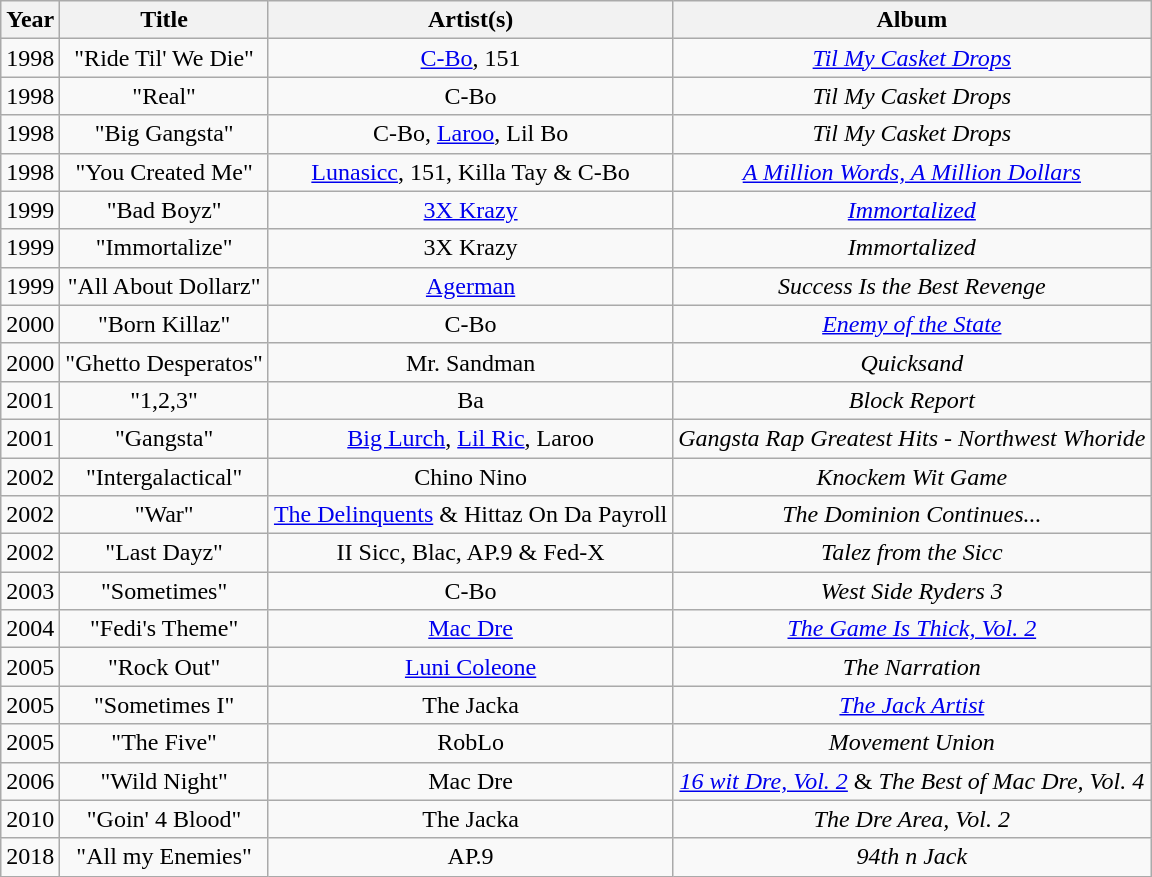<table class="wikitable">
<tr>
<th>Year</th>
<th>Title</th>
<th>Artist(s)</th>
<th>Album</th>
</tr>
<tr>
<td align="center" valign="top">1998</td>
<td align="center" valign="top">"Ride Til' We Die"</td>
<td align="center" valign="top"><a href='#'>C-Bo</a>, 151</td>
<td align="center" valign="top"><em><a href='#'>Til My Casket Drops</a></em></td>
</tr>
<tr>
<td align="center" valign="top">1998</td>
<td align="center" valign="top">"Real"</td>
<td align="center" valign="top">C-Bo</td>
<td align="center" valign="top"><em>Til My Casket Drops</em></td>
</tr>
<tr>
<td align="center" valign="top">1998</td>
<td align="center" valign="top">"Big Gangsta"</td>
<td align="center" valign="top">C-Bo, <a href='#'>Laroo</a>, Lil Bo</td>
<td align="center" valign="top"><em>Til My Casket Drops</em></td>
</tr>
<tr>
<td align="center" valign="top">1998</td>
<td align="center" valign="top">"You Created Me"</td>
<td align="center" valign="top"><a href='#'>Lunasicc</a>, 151, Killa Tay & C-Bo</td>
<td align="center" valign="top"><em><a href='#'>A Million Words, A Million Dollars</a></em></td>
</tr>
<tr>
<td align="center" valign="top">1999</td>
<td align="center" valign="top">"Bad Boyz"</td>
<td align="center" valign="top"><a href='#'>3X Krazy</a></td>
<td align="center" valign="top"><em><a href='#'>Immortalized</a></em></td>
</tr>
<tr>
<td align="center" valign="top">1999</td>
<td align="center" valign="top">"Immortalize"</td>
<td align="center" valign="top">3X Krazy</td>
<td align="center" valign="top"><em>Immortalized</em></td>
</tr>
<tr>
<td align="center" valign="top">1999</td>
<td align="center" valign="top">"All About Dollarz"</td>
<td align="center" valign="top"><a href='#'>Agerman</a></td>
<td align="center" valign="top"><em>Success Is the Best Revenge</em></td>
</tr>
<tr>
<td align="center" valign="top">2000</td>
<td align="center" valign="top">"Born Killaz"</td>
<td align="center" valign="top">C-Bo</td>
<td align="center" valign="top"><em><a href='#'>Enemy of the State</a></em></td>
</tr>
<tr>
<td align="center" valign="top">2000</td>
<td align="center" valign="top">"Ghetto Desperatos"</td>
<td align="center" valign="top">Mr. Sandman</td>
<td align="center" valign="top"><em>Quicksand</em></td>
</tr>
<tr>
<td align="center" valign="top">2001</td>
<td align="center" valign="top">"1,2,3"</td>
<td align="center" valign="top">Ba</td>
<td align="center" valign="top"><em>Block Report</em></td>
</tr>
<tr>
<td align="center" valign="top">2001</td>
<td align="center" valign="top">"Gangsta"</td>
<td align="center" valign="top"><a href='#'>Big Lurch</a>, <a href='#'>Lil Ric</a>, Laroo</td>
<td align="center" valign="top"><em>Gangsta Rap Greatest Hits - Northwest Whoride</em></td>
</tr>
<tr>
<td align="center" valign="top">2002</td>
<td align="center" valign="top">"Intergalactical"</td>
<td align="center" valign="top">Chino Nino</td>
<td align="center" valign="top"><em>Knockem Wit Game</em></td>
</tr>
<tr>
<td align="center" valign="top">2002</td>
<td align="center" valign="top">"War"</td>
<td align="center" valign="top"><a href='#'>The Delinquents</a> & Hittaz On Da Payroll</td>
<td align="center" valign="top"><em>The Dominion Continues...</em></td>
</tr>
<tr>
<td align="center" valign="top">2002</td>
<td align="center" valign="top">"Last Dayz"</td>
<td align="center" valign="top">II Sicc, Blac, AP.9 & Fed-X</td>
<td align="center" valign="top"><em>Talez from the Sicc</em></td>
</tr>
<tr>
<td align="center" valign="top">2003</td>
<td align="center" valign="top">"Sometimes"</td>
<td align="center" valign="top">C-Bo</td>
<td align="center" valign="top"><em>West Side Ryders 3</em></td>
</tr>
<tr>
<td align="center" valign="top">2004</td>
<td align="center" valign="top">"Fedi's Theme"</td>
<td align="center" valign="top"><a href='#'>Mac Dre</a></td>
<td align="center" valign="top"><em><a href='#'>The Game Is Thick, Vol. 2</a></em></td>
</tr>
<tr>
<td align="center" valign="top">2005</td>
<td align="center" valign="top">"Rock Out"</td>
<td align="center" valign="top"><a href='#'>Luni Coleone</a></td>
<td align="center" valign="top"><em>The Narration</em></td>
</tr>
<tr>
<td align="center" valign="top">2005</td>
<td align="center" valign="top">"Sometimes I"</td>
<td align="center" valign="top">The Jacka</td>
<td align="center" valign="top"><em><a href='#'>The Jack Artist</a></em></td>
</tr>
<tr>
<td align="center" valign="top">2005</td>
<td align="center" valign="top">"The Five"</td>
<td align="center" valign="top">RobLo</td>
<td align="center" valign="top"><em>Movement Union</em></td>
</tr>
<tr>
<td align="center" valign="top">2006</td>
<td align="center" valign="top">"Wild Night"</td>
<td align="center" valign="top">Mac Dre</td>
<td align="center" valign="top"><em><a href='#'>16 wit Dre, Vol. 2</a></em> & <em>The Best of Mac Dre, Vol. 4</em></td>
</tr>
<tr>
<td align="center" valign="top">2010</td>
<td align="center" valign="top">"Goin' 4 Blood"</td>
<td align="center" valign="top">The Jacka</td>
<td align="center" valign="top"><em>The Dre Area, Vol. 2</em></td>
</tr>
<tr>
<td align="center" valign="top">2018</td>
<td align="center" valign="top">"All my Enemies"</td>
<td align="center" valign="top">AP.9</td>
<td align="center" valign="top"><em>94th n Jack</em></td>
</tr>
</table>
